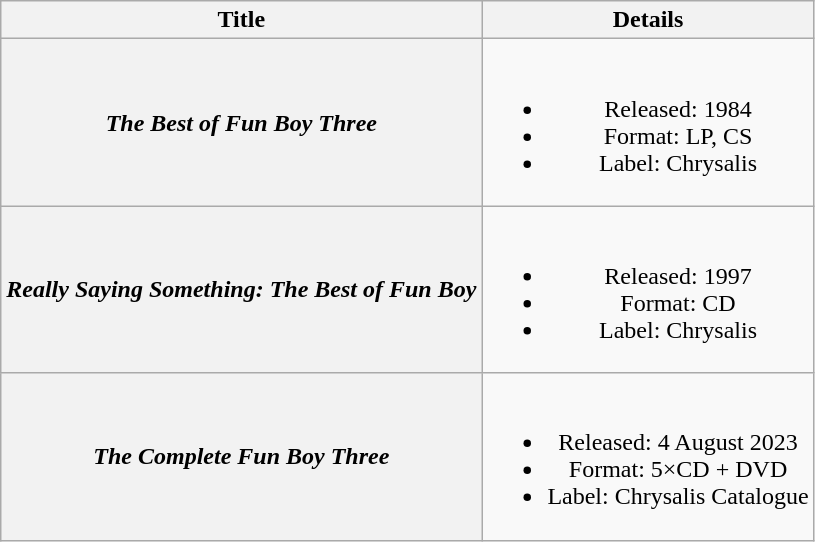<table class="wikitable plainrowheaders" style="text-align:center;" border="1">
<tr>
<th>Title</th>
<th>Details</th>
</tr>
<tr>
<th scope="row"><em>The Best of Fun Boy Three</em></th>
<td><br><ul><li>Released: 1984</li><li>Format: LP, CS</li><li>Label: Chrysalis</li></ul></td>
</tr>
<tr>
<th scope="row"><em>Really Saying Something: The Best of Fun Boy </em></th>
<td><br><ul><li>Released: 1997</li><li>Format: CD</li><li>Label: Chrysalis</li></ul></td>
</tr>
<tr>
<th scope="row"><em>The Complete Fun Boy Three</em></th>
<td><br><ul><li>Released: 4 August 2023</li><li>Format: 5×CD + DVD</li><li>Label: Chrysalis Catalogue</li></ul></td>
</tr>
</table>
